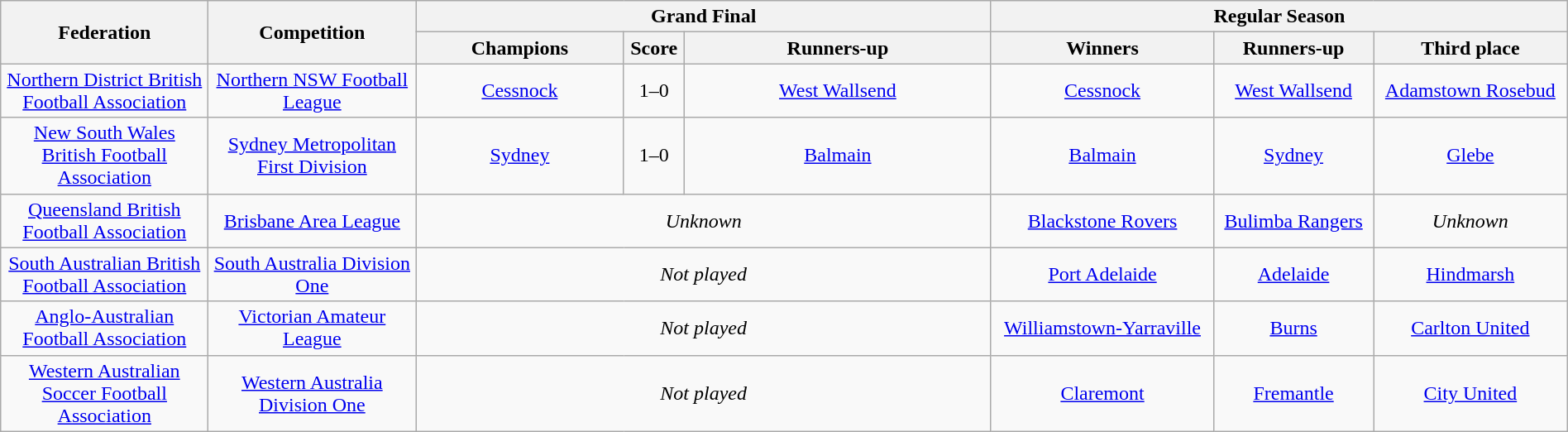<table class="wikitable" width="100%">
<tr>
<th rowspan="2" style="width:10em">Federation</th>
<th rowspan="2" style="width:10em">Competition</th>
<th colspan="3" scope="col">Grand Final</th>
<th colspan="3">Regular Season</th>
</tr>
<tr>
<th style="width:10em">Champions</th>
<th>Score</th>
<th style="width:15em">Runners-up</th>
<th>Winners</th>
<th>Runners-up</th>
<th>Third place</th>
</tr>
<tr>
<td align="center"><a href='#'>Northern District British Football Association</a></td>
<td align="center"><a href='#'>Northern NSW Football League</a></td>
<td align="center"><a href='#'>Cessnock</a></td>
<td align="center">1–0</td>
<td align="center"><a href='#'>West Wallsend</a></td>
<td align="center"><a href='#'>Cessnock</a></td>
<td align="center"><a href='#'>West Wallsend</a></td>
<td align="center"><a href='#'>Adamstown Rosebud</a></td>
</tr>
<tr>
<td align="center"><a href='#'>New South Wales British Football Association</a></td>
<td align="center"><a href='#'>Sydney Metropolitan First Division</a></td>
<td align="center"><a href='#'>Sydney</a></td>
<td align="center">1–0</td>
<td align="center"><a href='#'>Balmain</a></td>
<td align="center"><a href='#'>Balmain</a></td>
<td align="center"><a href='#'>Sydney</a></td>
<td align="center"><a href='#'>Glebe</a></td>
</tr>
<tr>
<td align="center"><a href='#'>Queensland British Football Association</a></td>
<td align="center"><a href='#'>Brisbane Area League</a></td>
<td colspan="3" align="center"><em>Unknown</em></td>
<td align="center"><a href='#'>Blackstone Rovers</a></td>
<td align="center"><a href='#'>Bulimba Rangers</a></td>
<td align="center"><em>Unknown</em></td>
</tr>
<tr>
<td align="center"><a href='#'>South Australian British Football Association</a></td>
<td align="center"><a href='#'>South Australia Division One</a></td>
<td colspan="3" align="center"><em>Not played</em></td>
<td align="center"><a href='#'>Port Adelaide</a></td>
<td align="center"><a href='#'>Adelaide</a></td>
<td align="center"><a href='#'>Hindmarsh</a></td>
</tr>
<tr>
<td align="center"><a href='#'>Anglo-Australian Football Association</a></td>
<td align="center"><a href='#'>Victorian Amateur League</a></td>
<td colspan="3" align="center"><em>Not played</em></td>
<td align="center"><a href='#'>Williamstown-Yarraville</a></td>
<td align="center"><a href='#'>Burns</a></td>
<td align="center"><a href='#'>Carlton United</a></td>
</tr>
<tr>
<td align="center"><a href='#'>Western Australian Soccer Football Association</a></td>
<td align="center"><a href='#'>Western Australia Division One</a></td>
<td colspan="3" align="center"><em>Not played</em></td>
<td align="center"><a href='#'>Claremont</a></td>
<td align="center"><a href='#'>Fremantle</a></td>
<td align="center"><a href='#'>City United</a></td>
</tr>
</table>
